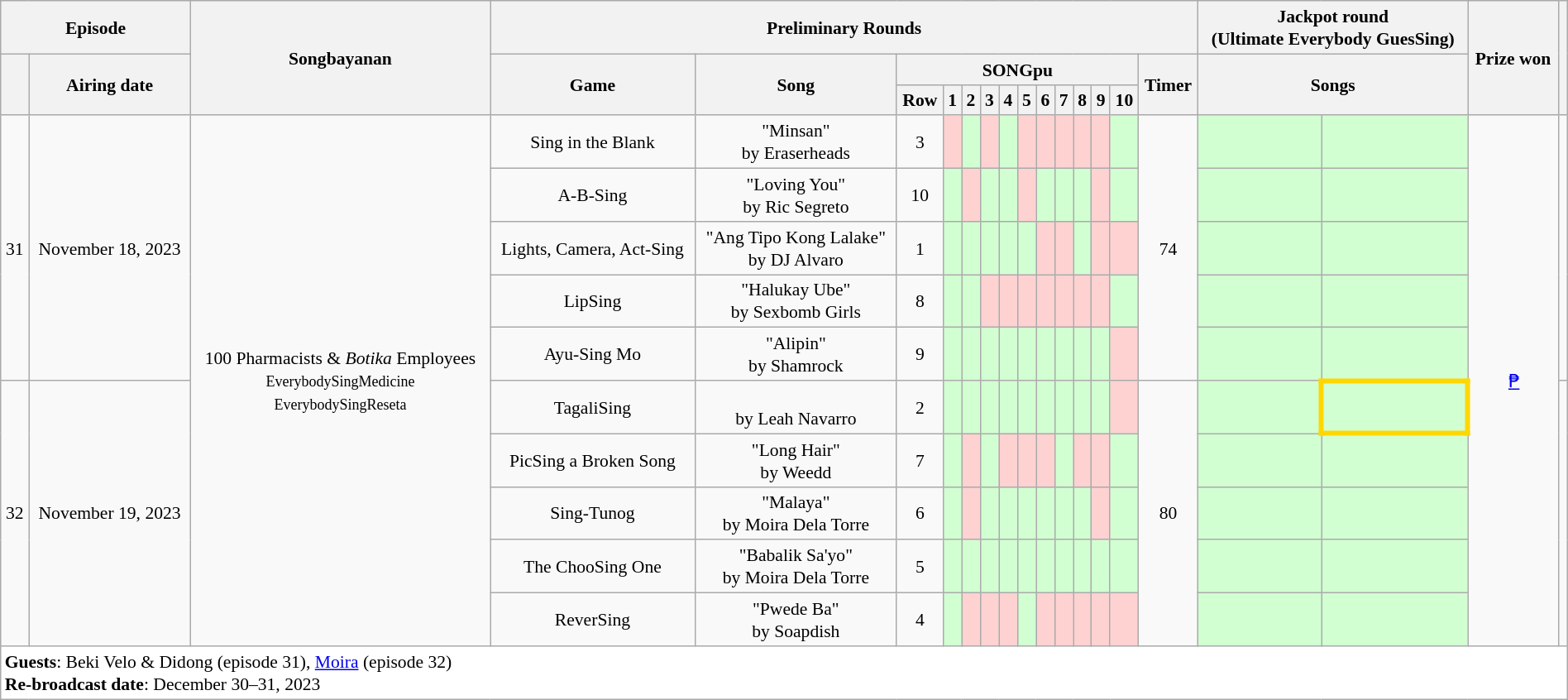<table class="wikitable" style="text-align:center; font-size:90%; line-height:18px;" width="100%">
<tr>
<th colspan="2">Episode</th>
<th rowspan="3">Songbayanan</th>
<th colspan="14">Preliminary Rounds</th>
<th colspan="2">Jackpot round<br><strong>(Ultimate Everybody GuesSing)</strong></th>
<th rowspan="3">Prize won</th>
<th rowspan="3"></th>
</tr>
<tr>
<th rowspan="2"></th>
<th rowspan="2">Airing date</th>
<th rowspan="2">Game</th>
<th rowspan="2">Song</th>
<th colspan="11">SONGpu</th>
<th rowspan="2">Timer</th>
<th colspan="2" rowspan="2">Songs</th>
</tr>
<tr>
<th>Row</th>
<th>1</th>
<th>2</th>
<th>3</th>
<th>4</th>
<th>5</th>
<th>6</th>
<th>7</th>
<th>8</th>
<th>9</th>
<th>10</th>
</tr>
<tr>
<td rowspan="5">31</td>
<td rowspan="5">November 18, 2023</td>
<td rowspan="10">100 Pharmacists & <em>Botika</em> Employees<br><small>EverybodySingMedicine<br>EverybodySingReseta</small></td>
<td>Sing in the Blank</td>
<td>"Minsan"<br>by Eraserheads</td>
<td>3</td>
<td style="background:#FFD2D2"></td>
<td style="background:#D2FFD2"></td>
<td style="background:#FFD2D2"></td>
<td style="background:#D2FFD2"></td>
<td style="background:#FFD2D2"></td>
<td style="background:#FFD2D2"></td>
<td style="background:#FFD2D2"></td>
<td style="background:#FFD2D2"></td>
<td style="background:#FFD2D2"></td>
<td style="background:#D2FFD2"></td>
<td rowspan="5">74<br></td>
<td style="background:#D2FFD2"></td>
<td style="background:#D2FFD2"></td>
<td rowspan="10"><a href='#'>₱</a></td>
<td rowspan="5"><br></td>
</tr>
<tr>
<td>A-B-Sing</td>
<td>"Loving You"<br>by Ric Segreto</td>
<td>10</td>
<td style="background:#D2FFD2"></td>
<td style="background:#FFD2D2"></td>
<td style="background:#D2FFD2"></td>
<td style="background:#D2FFD2"></td>
<td style="background:#FFD2D2"></td>
<td style="background:#D2FFD2"></td>
<td style="background:#D2FFD2"></td>
<td style="background:#D2FFD2"></td>
<td style="background:#FFD2D2"></td>
<td style="background:#D2FFD2"></td>
<td style="background:#D2FFD2"></td>
<td style="background:#D2FFD2"></td>
</tr>
<tr>
<td>Lights, Camera, Act-Sing</td>
<td>"Ang Tipo Kong Lalake"<br>by DJ Alvaro</td>
<td>1</td>
<td style="background:#D2FFD2"></td>
<td style="background:#D2FFD2"></td>
<td style="background:#D2FFD2"></td>
<td style="background:#D2FFD2"></td>
<td style="background:#D2FFD2"></td>
<td style="background:#FFD2D2"></td>
<td style="background:#FFD2D2"></td>
<td style="background:#D2FFD2"></td>
<td style="background:#FFD2D2"></td>
<td style="background:#FFD2D2"></td>
<td style="background:#D2FFD2"></td>
<td style="background:#D2FFD2"></td>
</tr>
<tr>
<td>LipSing</td>
<td>"Halukay Ube"<br>by Sexbomb Girls</td>
<td>8</td>
<td style="background:#D2FFD2"></td>
<td style="background:#D2FFD2"></td>
<td style="background:#FFD2D2"></td>
<td style="background:#FFD2D2"></td>
<td style="background:#FFD2D2"></td>
<td style="background:#FFD2D2"></td>
<td style="background:#FFD2D2"></td>
<td style="background:#FFD2D2"></td>
<td style="background:#FFD2D2"></td>
<td style="background:#D2FFD2"></td>
<td style="background:#D2FFD2"></td>
<td style="background:#D2FFD2"></td>
</tr>
<tr>
<td>Ayu-Sing Mo</td>
<td>"Alipin"<br>by Shamrock</td>
<td>9</td>
<td style="background:#D2FFD2"></td>
<td style="background:#D2FFD2"></td>
<td style="background:#D2FFD2"></td>
<td style="background:#D2FFD2"></td>
<td style="background:#D2FFD2"></td>
<td style="background:#D2FFD2"></td>
<td style="background:#D2FFD2"></td>
<td style="background:#D2FFD2"></td>
<td style="background:#D2FFD2"></td>
<td style="background:#FFD2D2"></td>
<td style="background:#D2FFD2"></td>
<td style="background:#D2FFD2"></td>
</tr>
<tr>
<td rowspan="5">32</td>
<td rowspan="5">November 19, 2023</td>
<td>TagaliSing</td>
<td><br>by Leah Navarro</td>
<td>2</td>
<td style="background:#D2FFD2"></td>
<td style="background:#D2FFD2"></td>
<td style="background:#D2FFD2"></td>
<td style="background:#D2FFD2"></td>
<td style="background:#D2FFD2"></td>
<td style="background:#D2FFD2"></td>
<td style="background:#D2FFD2"></td>
<td style="background:#D2FFD2"></td>
<td style="background:#D2FFD2"></td>
<td style="background:#FFD2D2"></td>
<td rowspan="5">80<br></td>
<td style="background:#D2FFD2"></td>
<td style="background:#D2FFD2; border:solid 4px #FFD700;"></td>
<td rowspan="5"><br></td>
</tr>
<tr>
<td>PicSing a Broken Song</td>
<td>"Long Hair"<br>by Weedd</td>
<td>7</td>
<td style="background:#D2FFD2"></td>
<td style="background:#FFD2D2"></td>
<td style="background:#D2FFD2"></td>
<td style="background:#FFD2D2"></td>
<td style="background:#FFD2D2"></td>
<td style="background:#FFD2D2"></td>
<td style="background:#D2FFD2"></td>
<td style="background:#FFD2D2"></td>
<td style="background:#FFD2D2"></td>
<td style="background:#D2FFD2"></td>
<td style="background:#D2FFD2"></td>
<td style="background:#D2FFD2"></td>
</tr>
<tr>
<td>Sing-Tunog</td>
<td>"Malaya"<br>by Moira Dela Torre</td>
<td>6</td>
<td style="background:#D2FFD2"></td>
<td style="background:#FFD2D2"></td>
<td style="background:#D2FFD2"></td>
<td style="background:#D2FFD2"></td>
<td style="background:#D2FFD2"></td>
<td style="background:#D2FFD2"></td>
<td style="background:#D2FFD2"></td>
<td style="background:#D2FFD2"></td>
<td style="background:#FFD2D2"></td>
<td style="background:#D2FFD2"></td>
<td style="background:#D2FFD2"></td>
<td style="background:#D2FFD2"></td>
</tr>
<tr>
<td>The ChooSing One</td>
<td>"Babalik Sa'yo"<br>by Moira Dela Torre</td>
<td>5</td>
<td style="background:#D2FFD2"></td>
<td style="background:#D2FFD2"></td>
<td style="background:#D2FFD2"></td>
<td style="background:#D2FFD2"></td>
<td style="background:#D2FFD2"></td>
<td style="background:#D2FFD2"></td>
<td style="background:#D2FFD2"></td>
<td style="background:#D2FFD2"></td>
<td style="background:#D2FFD2"></td>
<td style="background:#D2FFD2"></td>
<td style="background:#D2FFD2"></td>
<td style="background:#D2FFD2"></td>
</tr>
<tr>
<td>ReverSing</td>
<td>"Pwede Ba"<br>by Soapdish</td>
<td>4</td>
<td style="background:#D2FFD2"></td>
<td style="background:#FFD2D2"></td>
<td style="background:#FFD2D2"></td>
<td style="background:#FFD2D2"></td>
<td style="background:#D2FFD2"></td>
<td style="background:#FFD2D2"></td>
<td style="background:#FFD2D2"></td>
<td style="background:#FFD2D2"></td>
<td style="background:#FFD2D2"></td>
<td style="background:#FFD2D2"></td>
<td style="background:#D2FFD2"></td>
<td style="background:#D2FFD2"></td>
</tr>
<tr>
<td colspan="21" style="background:white;" align="left"><strong>Guests</strong>: Beki Velo & Didong (episode 31), <a href='#'>Moira</a> (episode 32)<br><strong>Re-broadcast date</strong>: December 30–31, 2023</td>
</tr>
</table>
